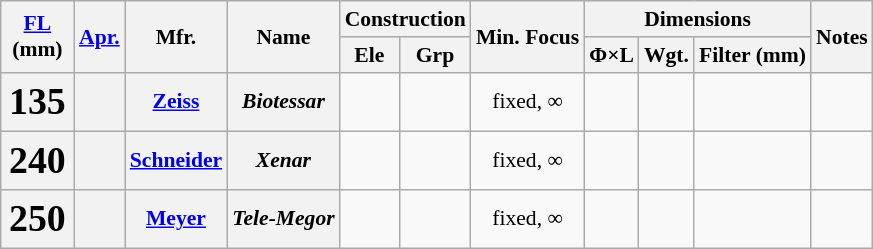<table class="wikitable sortable" style="font-size:90%;text-align:center;">
<tr>
<th rowspan=2><a href='#'>FL</a><br>(mm)</th>
<th rowspan=2><a href='#'>Apr.</a></th>
<th rowspan=2>Mfr.</th>
<th rowspan=2>Name</th>
<th colspan=2>Construction</th>
<th rowspan=2>Min. Focus</th>
<th colspan=3>Dimensions</th>
<th rowspan=2 class="unsortable">Notes</th>
</tr>
<tr>
<th>Ele</th>
<th>Grp</th>
<th>Φ×L</th>
<th>Wgt.</th>
<th>Filter (mm)</th>
</tr>
<tr>
<th style="font-size:175%;">135</th>
<th></th>
<th><a href='#'>Zeiss</a></th>
<th><em>Biotessar</em></th>
<td></td>
<td></td>
<td>fixed, ∞</td>
<td></td>
<td></td>
<td></td>
<td style="font-size:90%;text-align:left"></td>
</tr>
<tr>
<th style="font-size:175%;">240</th>
<th></th>
<th><a href='#'>Schneider</a></th>
<th><em>Xenar</em></th>
<td></td>
<td></td>
<td>fixed, ∞</td>
<td></td>
<td></td>
<td></td>
<td style="font-size:90%;text-align:left"></td>
</tr>
<tr>
<th style="font-size:175%;">250</th>
<th></th>
<th><a href='#'>Meyer</a></th>
<th><em>Tele-Megor</em></th>
<td></td>
<td></td>
<td>fixed, ∞</td>
<td></td>
<td></td>
<td></td>
<td style="font-size:90%;text-align:left"></td>
</tr>
</table>
